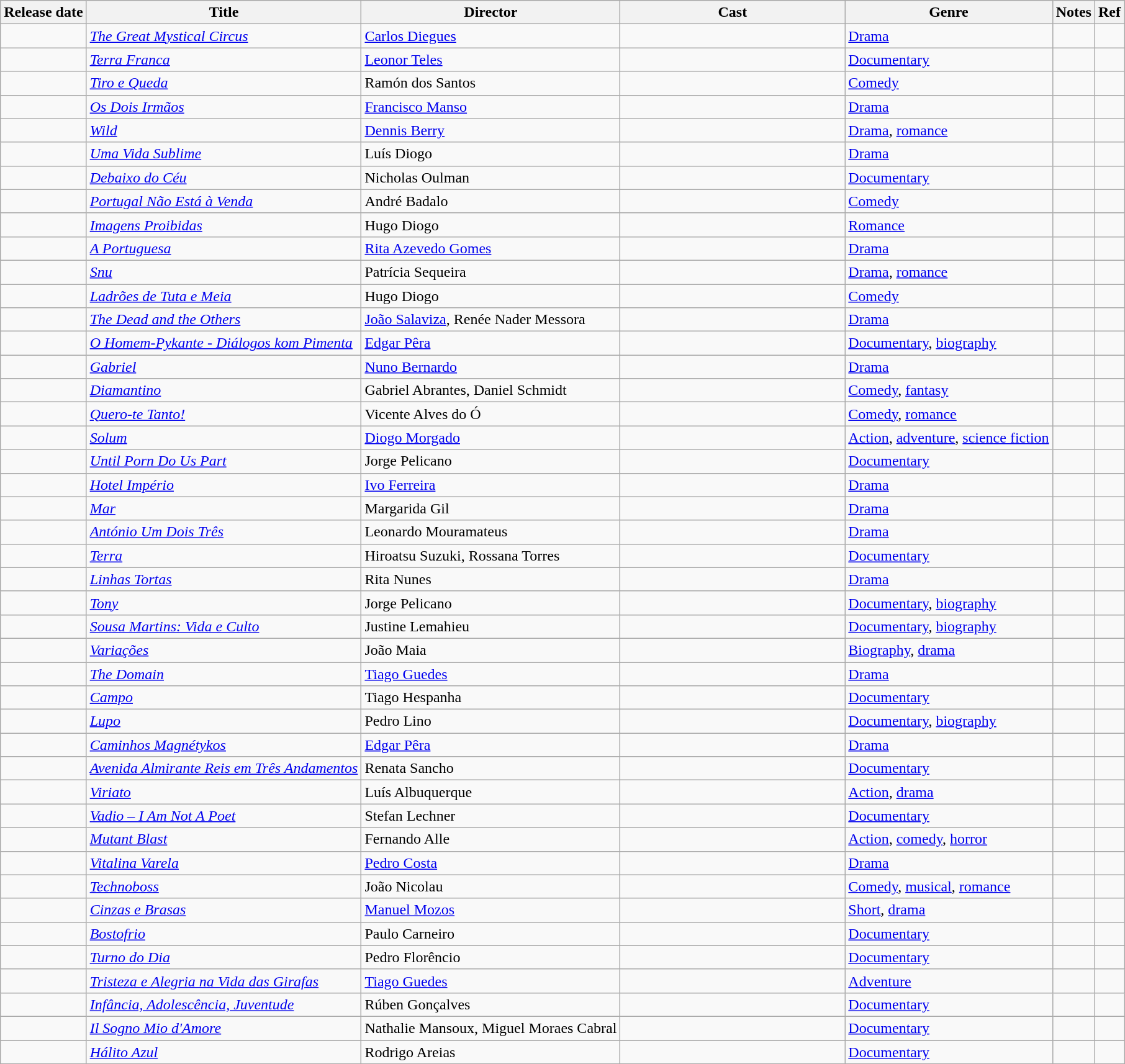<table class="wikitable sortable">
<tr>
<th>Release date</th>
<th>Title</th>
<th>Director</th>
<th style="width:20%;">Cast</th>
<th>Genre</th>
<th>Notes</th>
<th>Ref</th>
</tr>
<tr>
<td></td>
<td><a href='#'><em>The Great Mystical Circus</em></a></td>
<td><a href='#'>Carlos Diegues</a></td>
<td></td>
<td><a href='#'>Drama</a></td>
<td></td>
<td></td>
</tr>
<tr>
<td></td>
<td><em><a href='#'>Terra Franca</a></em></td>
<td><a href='#'>Leonor Teles</a></td>
<td></td>
<td><a href='#'>Documentary</a></td>
<td></td>
<td></td>
</tr>
<tr>
<td></td>
<td><em><a href='#'>Tiro e Queda</a></em></td>
<td>Ramón dos Santos</td>
<td></td>
<td><a href='#'>Comedy</a></td>
<td></td>
<td></td>
</tr>
<tr>
<td></td>
<td><em><a href='#'>Os Dois Irmãos</a></em></td>
<td><a href='#'>Francisco Manso</a></td>
<td></td>
<td><a href='#'>Drama</a></td>
<td></td>
<td></td>
</tr>
<tr>
<td></td>
<td><a href='#'><em>Wild</em></a></td>
<td><a href='#'>Dennis Berry</a></td>
<td></td>
<td><a href='#'>Drama</a>, <a href='#'>romance</a></td>
<td></td>
<td></td>
</tr>
<tr>
<td></td>
<td><em><a href='#'>Uma Vida Sublime</a></em></td>
<td>Luís Diogo</td>
<td></td>
<td><a href='#'>Drama</a></td>
<td></td>
<td></td>
</tr>
<tr>
<td></td>
<td><em><a href='#'>Debaixo do Céu</a></em></td>
<td>Nicholas Oulman</td>
<td></td>
<td><a href='#'>Documentary</a></td>
<td></td>
<td></td>
</tr>
<tr>
<td></td>
<td><em><a href='#'>Portugal Não Está à Venda</a></em></td>
<td>André Badalo</td>
<td></td>
<td><a href='#'>Comedy</a></td>
<td></td>
<td></td>
</tr>
<tr>
<td></td>
<td><em><a href='#'>Imagens Proibidas</a></em></td>
<td>Hugo Diogo</td>
<td></td>
<td><a href='#'>Romance</a></td>
<td></td>
<td></td>
</tr>
<tr>
<td></td>
<td><a href='#'><em>A Portuguesa</em></a></td>
<td><a href='#'>Rita Azevedo Gomes</a></td>
<td></td>
<td><a href='#'>Drama</a></td>
<td></td>
<td></td>
</tr>
<tr>
<td></td>
<td><em><a href='#'>Snu</a></em></td>
<td>Patrícia Sequeira</td>
<td></td>
<td><a href='#'>Drama</a>, <a href='#'>romance</a></td>
<td></td>
<td></td>
</tr>
<tr>
<td></td>
<td><em><a href='#'>Ladrões de Tuta e Meia</a></em></td>
<td>Hugo Diogo</td>
<td></td>
<td><a href='#'>Comedy</a></td>
<td></td>
<td></td>
</tr>
<tr>
<td></td>
<td><em><a href='#'>The Dead and the Others</a></em></td>
<td><a href='#'>João Salaviza</a>, Renée Nader Messora</td>
<td></td>
<td><a href='#'>Drama</a></td>
<td></td>
<td></td>
</tr>
<tr>
<td></td>
<td><em><a href='#'>O Homem-Pykante - Diálogos kom Pimenta</a></em></td>
<td><a href='#'>Edgar Pêra</a></td>
<td></td>
<td><a href='#'>Documentary</a>, <a href='#'>biography</a></td>
<td></td>
<td></td>
</tr>
<tr>
<td></td>
<td><a href='#'><em>Gabriel</em></a></td>
<td><a href='#'>Nuno Bernardo</a></td>
<td></td>
<td><a href='#'>Drama</a></td>
<td></td>
<td></td>
</tr>
<tr>
<td></td>
<td><a href='#'><em>Diamantino</em></a></td>
<td>Gabriel Abrantes, Daniel Schmidt</td>
<td></td>
<td><a href='#'>Comedy</a>, <a href='#'>fantasy</a></td>
<td></td>
<td></td>
</tr>
<tr>
<td></td>
<td><em><a href='#'>Quero-te Tanto!</a></em></td>
<td>Vicente Alves do Ó</td>
<td></td>
<td><a href='#'>Comedy</a>, <a href='#'>romance</a></td>
<td></td>
<td></td>
</tr>
<tr>
<td></td>
<td><a href='#'><em>Solum</em></a></td>
<td><a href='#'>Diogo Morgado</a></td>
<td></td>
<td><a href='#'>Action</a>, <a href='#'>adventure</a>, <a href='#'>science fiction</a></td>
<td></td>
<td></td>
</tr>
<tr>
<td></td>
<td><em><a href='#'>Until Porn Do Us Part</a></em></td>
<td>Jorge Pelicano</td>
<td></td>
<td><a href='#'>Documentary</a></td>
<td></td>
<td></td>
</tr>
<tr>
<td></td>
<td><em><a href='#'>Hotel Império</a></em></td>
<td><a href='#'>Ivo Ferreira</a></td>
<td></td>
<td><a href='#'>Drama</a></td>
<td></td>
<td></td>
</tr>
<tr>
<td></td>
<td><a href='#'><em>Mar</em></a></td>
<td>Margarida Gil</td>
<td></td>
<td><a href='#'>Drama</a></td>
<td></td>
<td></td>
</tr>
<tr>
<td></td>
<td><em><a href='#'>António Um Dois Três</a></em></td>
<td>Leonardo Mouramateus</td>
<td></td>
<td><a href='#'>Drama</a></td>
<td></td>
<td></td>
</tr>
<tr>
<td></td>
<td><a href='#'><em>Terra</em></a></td>
<td>Hiroatsu Suzuki, Rossana Torres</td>
<td></td>
<td><a href='#'>Documentary</a></td>
<td></td>
<td></td>
</tr>
<tr>
<td></td>
<td><em><a href='#'>Linhas Tortas</a></em></td>
<td>Rita Nunes</td>
<td></td>
<td><a href='#'>Drama</a></td>
<td></td>
<td></td>
</tr>
<tr>
<td></td>
<td><a href='#'><em>Tony</em></a></td>
<td>Jorge Pelicano</td>
<td></td>
<td><a href='#'>Documentary</a>, <a href='#'>biography</a></td>
<td></td>
<td></td>
</tr>
<tr>
<td></td>
<td><em><a href='#'>Sousa Martins: Vida e Culto</a></em></td>
<td>Justine Lemahieu</td>
<td></td>
<td><a href='#'>Documentary</a>, <a href='#'>biography</a></td>
<td></td>
<td></td>
</tr>
<tr>
<td></td>
<td><a href='#'><em>Variações</em></a></td>
<td>João Maia</td>
<td></td>
<td><a href='#'>Biography</a>, <a href='#'>drama</a></td>
<td></td>
<td></td>
</tr>
<tr>
<td></td>
<td><a href='#'><em>The Domain</em></a></td>
<td><a href='#'>Tiago Guedes</a></td>
<td></td>
<td><a href='#'>Drama</a></td>
<td></td>
<td></td>
</tr>
<tr>
<td></td>
<td><a href='#'><em>Campo</em></a></td>
<td>Tiago Hespanha</td>
<td></td>
<td><a href='#'>Documentary</a></td>
<td></td>
<td></td>
</tr>
<tr>
<td></td>
<td><a href='#'><em>Lupo</em></a></td>
<td>Pedro Lino</td>
<td></td>
<td><a href='#'>Documentary</a>, <a href='#'>biography</a></td>
<td></td>
<td></td>
</tr>
<tr>
<td></td>
<td><em><a href='#'>Caminhos Magnétykos</a></em></td>
<td><a href='#'>Edgar Pêra</a></td>
<td></td>
<td><a href='#'>Drama</a></td>
<td></td>
<td></td>
</tr>
<tr>
<td></td>
<td><em><a href='#'>Avenida Almirante Reis em Três Andamentos</a></em></td>
<td>Renata Sancho</td>
<td></td>
<td><a href='#'>Documentary</a></td>
<td></td>
<td></td>
</tr>
<tr>
<td></td>
<td><a href='#'><em>Viriato</em></a></td>
<td>Luís Albuquerque</td>
<td></td>
<td><a href='#'>Action</a>, <a href='#'>drama</a></td>
<td></td>
<td></td>
</tr>
<tr>
<td></td>
<td><em><a href='#'>Vadio – I Am Not A Poet</a></em></td>
<td>Stefan Lechner</td>
<td></td>
<td><a href='#'>Documentary</a></td>
<td></td>
<td></td>
</tr>
<tr>
<td></td>
<td><em><a href='#'>Mutant Blast</a></em></td>
<td>Fernando Alle</td>
<td></td>
<td><a href='#'>Action</a>, <a href='#'>comedy</a>, <a href='#'>horror</a></td>
<td></td>
<td></td>
</tr>
<tr>
<td></td>
<td><em><a href='#'>Vitalina Varela</a></em></td>
<td><a href='#'>Pedro Costa</a></td>
<td></td>
<td><a href='#'>Drama</a></td>
<td></td>
<td></td>
</tr>
<tr>
<td></td>
<td><em><a href='#'>Technoboss</a></em></td>
<td>João Nicolau</td>
<td></td>
<td><a href='#'>Comedy</a>, <a href='#'>musical</a>, <a href='#'>romance</a></td>
<td></td>
<td></td>
</tr>
<tr>
<td></td>
<td><em><a href='#'>Cinzas e Brasas</a></em></td>
<td><a href='#'>Manuel Mozos</a></td>
<td></td>
<td><a href='#'>Short</a>, <a href='#'>drama</a></td>
<td></td>
<td></td>
</tr>
<tr>
<td></td>
<td><em><a href='#'>Bostofrio</a></em></td>
<td>Paulo Carneiro</td>
<td></td>
<td><a href='#'>Documentary</a></td>
<td></td>
<td></td>
</tr>
<tr>
<td></td>
<td><em><a href='#'>Turno do Dia</a></em></td>
<td>Pedro Florêncio</td>
<td></td>
<td><a href='#'>Documentary</a></td>
<td></td>
<td></td>
</tr>
<tr>
<td></td>
<td><em><a href='#'>Tristeza e Alegria na Vida das Girafas</a></em></td>
<td><a href='#'>Tiago Guedes</a></td>
<td></td>
<td><a href='#'>Adventure</a></td>
<td></td>
<td></td>
</tr>
<tr>
<td></td>
<td><em><a href='#'>Infância, Adolescência, Juventude</a></em></td>
<td>Rúben Gonçalves</td>
<td></td>
<td><a href='#'>Documentary</a></td>
<td></td>
<td></td>
</tr>
<tr>
<td></td>
<td><em><a href='#'>Il Sogno Mio d'Amore</a></em></td>
<td>Nathalie Mansoux, Miguel Moraes Cabral</td>
<td></td>
<td><a href='#'>Documentary</a></td>
<td></td>
<td></td>
</tr>
<tr>
<td></td>
<td><em><a href='#'>Hálito Azul</a></em></td>
<td>Rodrigo Areias</td>
<td></td>
<td><a href='#'>Documentary</a></td>
<td></td>
<td></td>
</tr>
<tr>
</tr>
</table>
